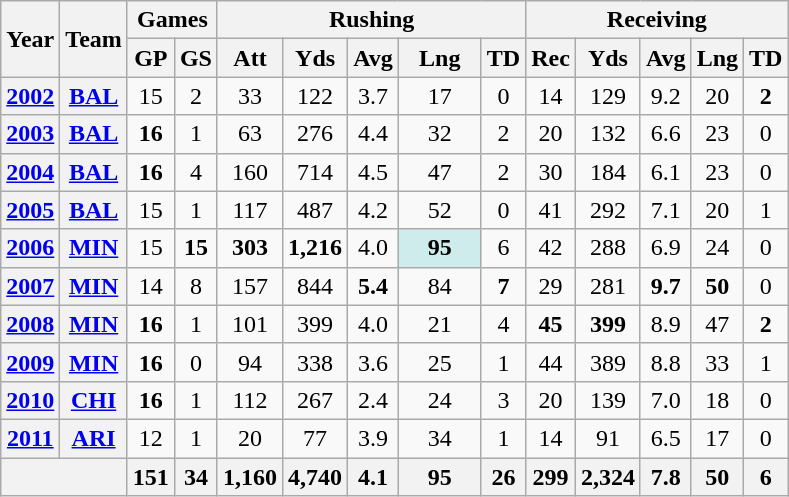<table class="wikitable" style="text-align:center;">
<tr>
<th rowspan="2">Year</th>
<th rowspan="2">Team</th>
<th colspan="2">Games</th>
<th colspan="5">Rushing</th>
<th colspan="5">Receiving</th>
</tr>
<tr>
<th>GP</th>
<th>GS</th>
<th>Att</th>
<th>Yds</th>
<th>Avg</th>
<th>Lng</th>
<th>TD</th>
<th>Rec</th>
<th>Yds</th>
<th>Avg</th>
<th>Lng</th>
<th>TD</th>
</tr>
<tr>
<th><a href='#'>2002</a></th>
<th><a href='#'>BAL</a></th>
<td>15</td>
<td>2</td>
<td>33</td>
<td>122</td>
<td>3.7</td>
<td>17</td>
<td>0</td>
<td>14</td>
<td>129</td>
<td>9.2</td>
<td>20</td>
<td><strong>2</strong></td>
</tr>
<tr>
<th><a href='#'>2003</a></th>
<th><a href='#'>BAL</a></th>
<td><strong>16</strong></td>
<td>1</td>
<td>63</td>
<td>276</td>
<td>4.4</td>
<td>32</td>
<td>2</td>
<td>20</td>
<td>132</td>
<td>6.6</td>
<td>23</td>
<td>0</td>
</tr>
<tr>
<th><a href='#'>2004</a></th>
<th><a href='#'>BAL</a></th>
<td><strong>16</strong></td>
<td>4</td>
<td>160</td>
<td>714</td>
<td>4.5</td>
<td>47</td>
<td>2</td>
<td>30</td>
<td>184</td>
<td>6.1</td>
<td>23</td>
<td>0</td>
</tr>
<tr>
<th><a href='#'>2005</a></th>
<th><a href='#'>BAL</a></th>
<td>15</td>
<td>1</td>
<td>117</td>
<td>487</td>
<td>4.2</td>
<td>52</td>
<td>0</td>
<td>41</td>
<td>292</td>
<td>7.1</td>
<td>20</td>
<td>1</td>
</tr>
<tr>
<th><a href='#'>2006</a></th>
<th><a href='#'>MIN</a></th>
<td>15</td>
<td><strong>15</strong></td>
<td><strong>303</strong></td>
<td><strong>1,216</strong></td>
<td>4.0</td>
<td style="background:#cfecec; width:3em;"><strong>95</strong></td>
<td>6</td>
<td>42</td>
<td>288</td>
<td>6.9</td>
<td>24</td>
<td>0</td>
</tr>
<tr>
<th><a href='#'>2007</a></th>
<th><a href='#'>MIN</a></th>
<td>14</td>
<td>8</td>
<td>157</td>
<td>844</td>
<td><strong>5.4</strong></td>
<td>84</td>
<td><strong>7</strong></td>
<td>29</td>
<td>281</td>
<td><strong>9.7</strong></td>
<td><strong>50</strong></td>
<td>0</td>
</tr>
<tr>
<th><a href='#'>2008</a></th>
<th><a href='#'>MIN</a></th>
<td><strong>16</strong></td>
<td>1</td>
<td>101</td>
<td>399</td>
<td>4.0</td>
<td>21</td>
<td>4</td>
<td><strong>45</strong></td>
<td><strong>399</strong></td>
<td>8.9</td>
<td>47</td>
<td><strong>2</strong></td>
</tr>
<tr>
<th><a href='#'>2009</a></th>
<th><a href='#'>MIN</a></th>
<td><strong>16</strong></td>
<td>0</td>
<td>94</td>
<td>338</td>
<td>3.6</td>
<td>25</td>
<td>1</td>
<td>44</td>
<td>389</td>
<td>8.8</td>
<td>33</td>
<td>1</td>
</tr>
<tr>
<th><a href='#'>2010</a></th>
<th><a href='#'>CHI</a></th>
<td><strong>16</strong></td>
<td>1</td>
<td>112</td>
<td>267</td>
<td>2.4</td>
<td>24</td>
<td>3</td>
<td>20</td>
<td>139</td>
<td>7.0</td>
<td>18</td>
<td>0</td>
</tr>
<tr>
<th><a href='#'>2011</a></th>
<th><a href='#'>ARI</a></th>
<td>12</td>
<td>1</td>
<td>20</td>
<td>77</td>
<td>3.9</td>
<td>34</td>
<td>1</td>
<td>14</td>
<td>91</td>
<td>6.5</td>
<td>17</td>
<td>0</td>
</tr>
<tr>
<th colspan="2"></th>
<th>151</th>
<th>34</th>
<th>1,160</th>
<th>4,740</th>
<th>4.1</th>
<th>95</th>
<th>26</th>
<th>299</th>
<th>2,324</th>
<th>7.8</th>
<th>50</th>
<th>6</th>
</tr>
</table>
